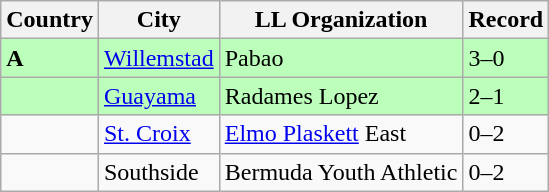<table class="wikitable">
<tr>
<th>Country</th>
<th>City</th>
<th>LL Organization</th>
<th>Record</th>
</tr>
<tr style="background:#bfb;">
<td><strong> A</strong></td>
<td><a href='#'>Willemstad</a></td>
<td>Pabao</td>
<td>3–0</td>
</tr>
<tr style="background:#bfb;">
<td><strong></strong></td>
<td><a href='#'>Guayama</a></td>
<td>Radames Lopez</td>
<td>2–1</td>
</tr>
<tr>
<td><strong></strong></td>
<td><a href='#'>St. Croix</a></td>
<td><a href='#'>Elmo Plaskett</a> East</td>
<td>0–2</td>
</tr>
<tr>
<td><strong></strong></td>
<td>Southside</td>
<td>Bermuda Youth Athletic</td>
<td>0–2</td>
</tr>
</table>
